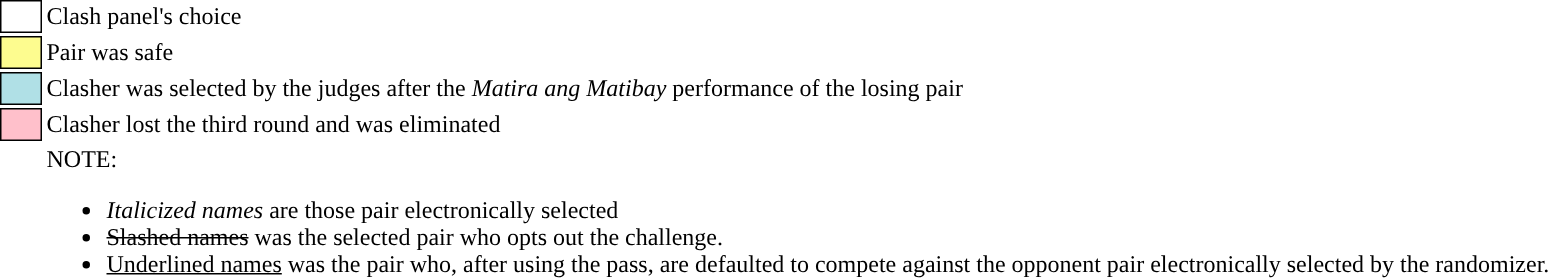<table class="toccolours" style="white-space: nowrap;">
<tr>
<td style="background:white; border: 1px solid black;"> <strong></strong> </td>
<td>Clash panel's choice</td>
</tr>
<tr>
<td style="background:#fdfc8f; border: 1px solid black">    </td>
<td>Pair was safe</td>
</tr>
<tr>
<td style="background:#b0e0e6; border:1px solid black;">      </td>
<td>Clasher was selected by the judges after the <em>Matira ang Matibay</em> performance of the losing pair</td>
</tr>
<tr>
<td style="background:pink; border:1px solid black;">      </td>
<td>Clasher lost the third round and was eliminated</td>
</tr>
<tr>
<td style="background:none; border: 0px solid black">    </td>
<td>NOTE:<br><ul><li><em>Italicized names</em> are those pair electronically selected</li><li><s>Slashed names</s> was the selected pair who opts out the challenge.</li><li><u>Underlined names</u> was the pair who, after using the pass, are defaulted to compete against the opponent pair electronically selected by the randomizer.</li></ul></td>
</tr>
</table>
